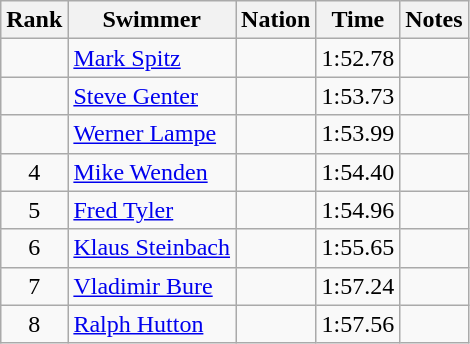<table class="wikitable sortable" style="text-align:center">
<tr>
<th>Rank</th>
<th>Swimmer</th>
<th>Nation</th>
<th>Time</th>
<th>Notes</th>
</tr>
<tr>
<td></td>
<td align=left><a href='#'>Mark Spitz</a></td>
<td align=left></td>
<td>1:52.78</td>
<td></td>
</tr>
<tr>
<td></td>
<td align=left><a href='#'>Steve Genter</a></td>
<td align=left></td>
<td>1:53.73</td>
<td></td>
</tr>
<tr>
<td></td>
<td align=left><a href='#'>Werner Lampe</a></td>
<td align=left></td>
<td>1:53.99</td>
<td></td>
</tr>
<tr>
<td>4</td>
<td align=left><a href='#'>Mike Wenden</a></td>
<td align=left></td>
<td>1:54.40</td>
<td></td>
</tr>
<tr>
<td>5</td>
<td align=left><a href='#'>Fred Tyler</a></td>
<td align=left></td>
<td>1:54.96</td>
<td></td>
</tr>
<tr>
<td>6</td>
<td align=left><a href='#'>Klaus Steinbach</a></td>
<td align=left></td>
<td>1:55.65</td>
<td></td>
</tr>
<tr>
<td>7</td>
<td align=left><a href='#'>Vladimir Bure</a></td>
<td align=left></td>
<td>1:57.24</td>
<td></td>
</tr>
<tr>
<td>8</td>
<td align=left><a href='#'>Ralph Hutton</a></td>
<td align=left></td>
<td>1:57.56</td>
<td></td>
</tr>
</table>
